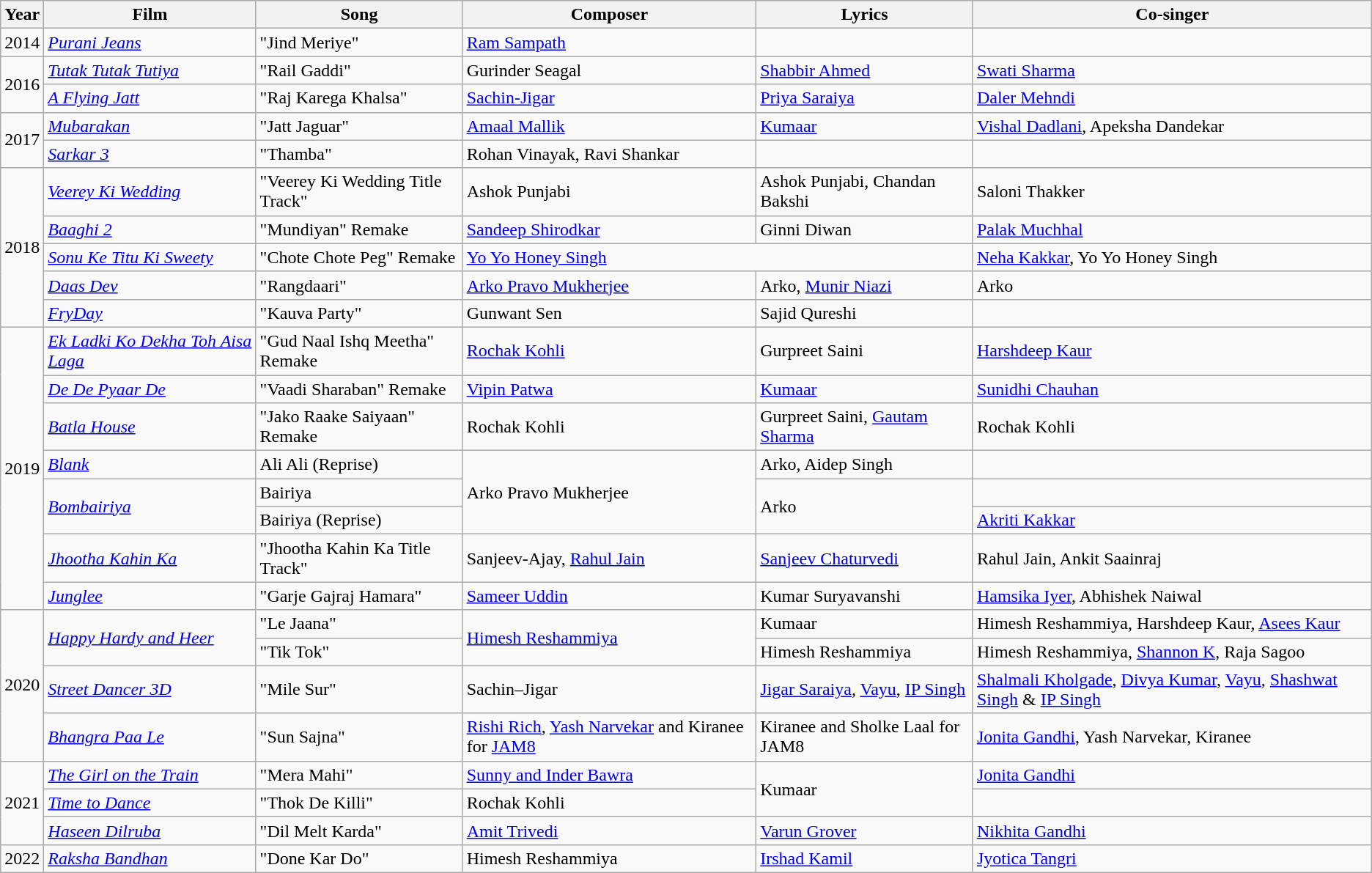<table class="wikitable sortable">
<tr>
<th>Year</th>
<th>Film</th>
<th>Song</th>
<th>Composer</th>
<th>Lyrics</th>
<th>Co-singer</th>
</tr>
<tr>
<td>2014</td>
<td><em><a href='#'>Purani Jeans</a></em></td>
<td>"Jind Meriye"</td>
<td><a href='#'>Ram Sampath</a></td>
<td></td>
<td></td>
</tr>
<tr>
<td rowspan=2>2016</td>
<td><em><a href='#'>Tutak Tutak Tutiya</a></em></td>
<td>"Rail Gaddi"</td>
<td>Gurinder Seagal</td>
<td><a href='#'>Shabbir Ahmed</a></td>
<td><a href='#'>Swati Sharma</a></td>
</tr>
<tr>
<td><em><a href='#'>A Flying Jatt</a></em></td>
<td>"Raj Karega Khalsa"</td>
<td><a href='#'>Sachin-Jigar</a></td>
<td><a href='#'>Priya Saraiya</a></td>
<td><a href='#'>Daler Mehndi</a></td>
</tr>
<tr>
<td rowspan=2>2017</td>
<td><em><a href='#'>Mubarakan</a></em></td>
<td>"Jatt Jaguar"</td>
<td><a href='#'>Amaal Mallik</a></td>
<td><a href='#'>Kumaar</a></td>
<td><a href='#'>Vishal Dadlani</a>, Apeksha Dandekar</td>
</tr>
<tr>
<td><em><a href='#'>Sarkar 3</a></em></td>
<td>"Thamba"</td>
<td>Rohan Vinayak, Ravi Shankar</td>
<td></td>
<td></td>
</tr>
<tr>
<td rowspan="5">2018</td>
<td><em><a href='#'>Veerey Ki Wedding</a></em></td>
<td>"Veerey Ki Wedding Title Track"</td>
<td>Ashok Punjabi</td>
<td>Ashok Punjabi, Chandan Bakshi</td>
<td>Saloni Thakker</td>
</tr>
<tr>
<td><em><a href='#'>Baaghi 2</a></em></td>
<td>"Mundiyan" Remake</td>
<td><a href='#'>Sandeep Shirodkar</a></td>
<td>Ginni Diwan</td>
<td><a href='#'>Palak Muchhal</a></td>
</tr>
<tr>
<td><em><a href='#'>Sonu Ke Titu Ki Sweety</a></em></td>
<td>"Chote Chote Peg" Remake</td>
<td colspan="2"><a href='#'>Yo Yo Honey Singh</a></td>
<td><a href='#'>Neha Kakkar</a>, Yo Yo Honey Singh</td>
</tr>
<tr>
<td><em><a href='#'>Daas Dev</a></em></td>
<td>"Rangdaari"</td>
<td><a href='#'>Arko Pravo Mukherjee</a></td>
<td>Arko, <a href='#'>Munir Niazi</a></td>
<td>Arko</td>
</tr>
<tr>
<td><em><a href='#'>FryDay</a></em></td>
<td>"Kauva Party"</td>
<td>Gunwant Sen</td>
<td>Sajid Qureshi</td>
<td></td>
</tr>
<tr>
<td rowspan="8">2019</td>
<td><em><a href='#'>Ek Ladki Ko Dekha Toh Aisa Laga</a></em></td>
<td>"Gud Naal Ishq Meetha" Remake</td>
<td><a href='#'>Rochak Kohli</a></td>
<td>Gurpreet Saini</td>
<td><a href='#'>Harshdeep Kaur</a></td>
</tr>
<tr>
<td><em><a href='#'>De De Pyaar De</a></em></td>
<td>"Vaadi Sharaban" Remake</td>
<td><a href='#'>Vipin Patwa</a></td>
<td><a href='#'>Kumaar</a></td>
<td><a href='#'>Sunidhi Chauhan</a></td>
</tr>
<tr>
<td><em><a href='#'>Batla House</a></em></td>
<td>"Jako Raake Saiyaan" Remake</td>
<td>Rochak Kohli</td>
<td>Gurpreet Saini, <a href='#'>Gautam Sharma</a></td>
<td>Rochak Kohli</td>
</tr>
<tr>
<td><em><a href='#'>Blank</a></em></td>
<td>Ali Ali (Reprise)</td>
<td rowspan=3>Arko Pravo Mukherjee</td>
<td>Arko, Aidep Singh</td>
<td></td>
</tr>
<tr>
<td rowspan=2><em><a href='#'>Bombairiya</a></em></td>
<td>Bairiya</td>
<td rowspan=2>Arko</td>
<td></td>
</tr>
<tr>
<td>Bairiya (Reprise)</td>
<td><a href='#'>Akriti Kakkar</a></td>
</tr>
<tr>
<td><em><a href='#'>Jhootha Kahin Ka</a></em></td>
<td>"Jhootha Kahin Ka Title Track"</td>
<td>Sanjeev-Ajay, <a href='#'>Rahul Jain</a></td>
<td><a href='#'>Sanjeev Chaturvedi</a></td>
<td>Rahul Jain, Ankit Saainraj</td>
</tr>
<tr>
<td><em><a href='#'>Junglee</a></em></td>
<td>"Garje Gajraj Hamara"</td>
<td><a href='#'>Sameer Uddin</a></td>
<td>Kumar Suryavanshi</td>
<td><a href='#'>Hamsika Iyer</a>, Abhishek Naiwal</td>
</tr>
<tr>
<td rowspan=4>2020</td>
<td rowspan=2><em><a href='#'>Happy Hardy and Heer</a></em></td>
<td>"Le Jaana"</td>
<td rowspan=2><a href='#'>Himesh Reshammiya</a></td>
<td>Kumaar</td>
<td>Himesh Reshammiya, Harshdeep Kaur, <a href='#'>Asees Kaur</a></td>
</tr>
<tr>
<td>"Tik Tok"</td>
<td>Himesh Reshammiya</td>
<td>Himesh Reshammiya, <a href='#'>Shannon K</a>, Raja Sagoo</td>
</tr>
<tr>
<td><em><a href='#'>Street Dancer 3D</a></em></td>
<td>"Mile Sur"</td>
<td>Sachin–Jigar</td>
<td><a href='#'>Jigar Saraiya</a>, <a href='#'>Vayu</a>, <a href='#'>IP Singh</a></td>
<td><a href='#'>Shalmali Kholgade</a>, <a href='#'>Divya Kumar</a>, <a href='#'>Vayu</a>, <a href='#'>Shashwat Singh</a> & <a href='#'>IP Singh</a></td>
</tr>
<tr>
<td><em><a href='#'>Bhangra Paa Le</a></em></td>
<td>"Sun Sajna"</td>
<td><a href='#'>Rishi Rich</a>, <a href='#'>Yash Narvekar</a> and Kiranee for <a href='#'>JAM8</a></td>
<td>Kiranee and Sholke Laal for JAM8</td>
<td><a href='#'>Jonita Gandhi</a>, Yash Narvekar, Kiranee</td>
</tr>
<tr>
<td rowspan=3>2021</td>
<td><em><a href='#'>The Girl on the Train</a></em></td>
<td>"Mera Mahi"</td>
<td><a href='#'>Sunny and Inder Bawra</a></td>
<td rowspan=2>Kumaar</td>
<td><a href='#'>Jonita Gandhi</a></td>
</tr>
<tr>
<td><em><a href='#'>Time to Dance</a></em></td>
<td>"Thok De Killi"</td>
<td>Rochak Kohli</td>
<td></td>
</tr>
<tr>
<td><em><a href='#'>Haseen Dilruba</a></em></td>
<td>"Dil Melt Karda"</td>
<td><a href='#'>Amit Trivedi</a></td>
<td><a href='#'>Varun Grover</a></td>
<td><a href='#'>Nikhita Gandhi</a></td>
</tr>
<tr>
<td>2022</td>
<td><em><a href='#'>Raksha Bandhan</a></em></td>
<td>"Done Kar Do"</td>
<td>Himesh Reshammiya</td>
<td><a href='#'>Irshad Kamil</a></td>
<td><a href='#'>Jyotica Tangri</a></td>
</tr>
</table>
